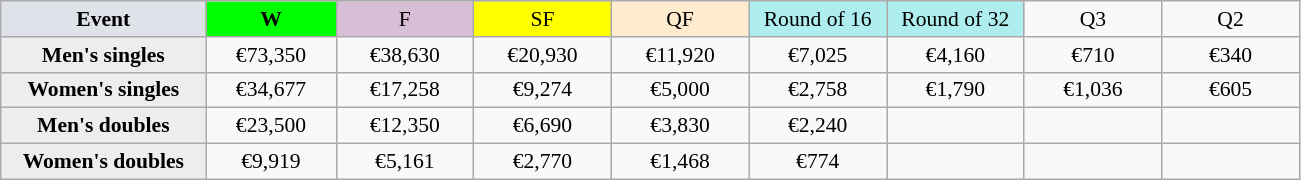<table class=wikitable style=font-size:90%;text-align:center>
<tr>
<td width=130 bgcolor=dfe2e9><strong>Event</strong></td>
<td width=80 bgcolor=lime><strong>W</strong></td>
<td width=85 bgcolor=thistle>F</td>
<td width=85 bgcolor=ffff00>SF</td>
<td width=85 bgcolor=ffebcd>QF</td>
<td width=85 bgcolor=afeeee>Round of 16</td>
<td width=85 bgcolor=afeeee>Round of 32</td>
<td width=85>Q3</td>
<td width=85>Q2</td>
</tr>
<tr>
<th style=background:#ededed>Men's singles</th>
<td>€73,350</td>
<td>€38,630</td>
<td>€20,930</td>
<td>€11,920</td>
<td>€7,025</td>
<td>€4,160</td>
<td>€710</td>
<td>€340</td>
</tr>
<tr>
<th style=background:#ededed>Women's singles</th>
<td>€34,677</td>
<td>€17,258</td>
<td>€9,274</td>
<td>€5,000</td>
<td>€2,758</td>
<td>€1,790</td>
<td>€1,036</td>
<td>€605</td>
</tr>
<tr>
<th style=background:#ededed>Men's doubles</th>
<td>€23,500</td>
<td>€12,350</td>
<td>€6,690</td>
<td>€3,830</td>
<td>€2,240</td>
<td></td>
<td></td>
<td></td>
</tr>
<tr>
<th style=background:#ededed>Women's doubles</th>
<td>€9,919</td>
<td>€5,161</td>
<td>€2,770</td>
<td>€1,468</td>
<td>€774</td>
<td></td>
<td></td>
<td></td>
</tr>
</table>
